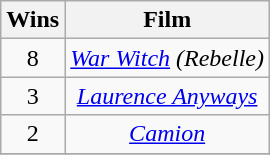<table class="wikitable" style="text-align:center;">
<tr>
<th scope="col" width="17">Wins</th>
<th scope="col" align="center">Film</th>
</tr>
<tr>
<td rowspan="1" style="text-align:center;">8</td>
<td><em><a href='#'>War Witch</a> (Rebelle)</em></td>
</tr>
<tr>
<td rowspan="1" style="text-align:center;">3</td>
<td><em><a href='#'>Laurence Anyways</a></em></td>
</tr>
<tr>
<td rowspan="1" style="text-align:center;">2</td>
<td><em><a href='#'>Camion</a></em></td>
</tr>
<tr>
</tr>
</table>
